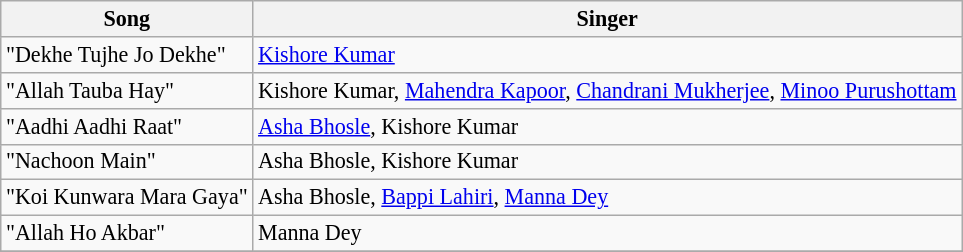<table class="wikitable" style="font-size:92%;">
<tr>
<th>Song</th>
<th>Singer</th>
</tr>
<tr>
<td>"Dekhe Tujhe Jo Dekhe"</td>
<td><a href='#'>Kishore Kumar</a></td>
</tr>
<tr>
<td>"Allah Tauba Hay"</td>
<td>Kishore Kumar, <a href='#'>Mahendra Kapoor</a>, <a href='#'>Chandrani Mukherjee</a>, <a href='#'>Minoo Purushottam</a></td>
</tr>
<tr>
<td>"Aadhi Aadhi Raat"</td>
<td><a href='#'>Asha Bhosle</a>, Kishore Kumar</td>
</tr>
<tr>
<td>"Nachoon Main"</td>
<td>Asha Bhosle, Kishore Kumar</td>
</tr>
<tr>
<td>"Koi Kunwara Mara Gaya"</td>
<td>Asha Bhosle, <a href='#'>Bappi Lahiri</a>, <a href='#'>Manna Dey</a></td>
</tr>
<tr>
<td>"Allah Ho Akbar"</td>
<td>Manna Dey</td>
</tr>
<tr>
</tr>
</table>
